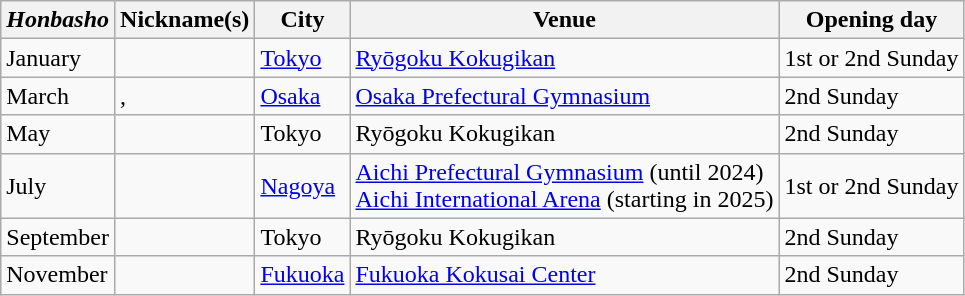<table class="wikitable">
<tr>
<th><em>Honbasho</em></th>
<th>Nickname(s)</th>
<th>City</th>
<th>Venue</th>
<th>Opening day</th>
</tr>
<tr>
<td>January</td>
<td></td>
<td><a href='#'>Tokyo</a></td>
<td><a href='#'>Ryōgoku Kokugikan</a></td>
<td>1st or 2nd Sunday</td>
</tr>
<tr>
<td>March</td>
<td>,<br></td>
<td><a href='#'>Osaka</a></td>
<td><a href='#'>Osaka Prefectural Gymnasium</a></td>
<td>2nd Sunday</td>
</tr>
<tr>
<td>May</td>
<td></td>
<td>Tokyo</td>
<td>Ryōgoku Kokugikan</td>
<td>2nd Sunday</td>
</tr>
<tr>
<td>July</td>
<td></td>
<td><a href='#'>Nagoya</a></td>
<td><a href='#'>Aichi Prefectural Gymnasium</a> (until 2024)<br><a href='#'>Aichi International Arena</a> (starting in 2025)</td>
<td>1st or 2nd Sunday</td>
</tr>
<tr>
<td>September</td>
<td></td>
<td>Tokyo</td>
<td>Ryōgoku Kokugikan</td>
<td>2nd Sunday</td>
</tr>
<tr>
<td>November</td>
<td></td>
<td><a href='#'>Fukuoka</a></td>
<td><a href='#'>Fukuoka Kokusai Center</a></td>
<td>2nd Sunday</td>
</tr>
</table>
